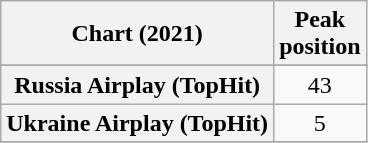<table class="wikitable sortable plainrowheaders" style="text-align:center">
<tr>
<th scope="col">Chart (2021)</th>
<th scope="col">Peak<br>position</th>
</tr>
<tr>
</tr>
<tr>
<th scope="row">Russia Airplay (TopHit)</th>
<td>43</td>
</tr>
<tr>
<th scope="row">Ukraine Airplay (TopHit)</th>
<td>5</td>
</tr>
<tr>
</tr>
</table>
